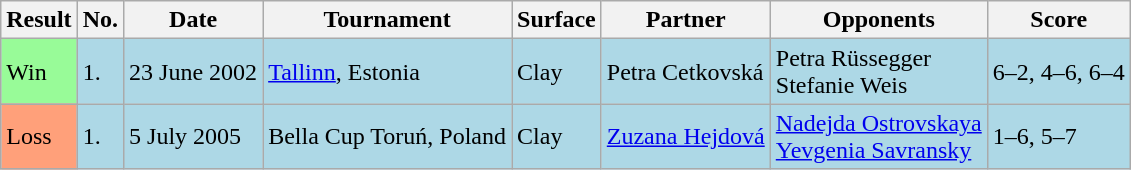<table class="sortable wikitable">
<tr>
<th>Result</th>
<th>No.</th>
<th>Date</th>
<th>Tournament</th>
<th>Surface</th>
<th>Partner</th>
<th>Opponents</th>
<th class="unsortable">Score</th>
</tr>
<tr style="background:lightblue;">
<td style="background:#98fb98;">Win</td>
<td>1.</td>
<td>23 June 2002</td>
<td><a href='#'>Tallinn</a>, Estonia</td>
<td>Clay</td>
<td> Petra Cetkovská</td>
<td> Petra Rüssegger <br>  Stefanie Weis</td>
<td>6–2, 4–6, 6–4</td>
</tr>
<tr style="background:lightblue;">
<td style="background:#ffa07a;">Loss</td>
<td>1.</td>
<td>5 July 2005</td>
<td>Bella Cup Toruń, Poland</td>
<td>Clay</td>
<td> <a href='#'>Zuzana Hejdová</a></td>
<td> <a href='#'>Nadejda Ostrovskaya</a> <br>  <a href='#'>Yevgenia Savransky</a></td>
<td>1–6, 5–7</td>
</tr>
</table>
